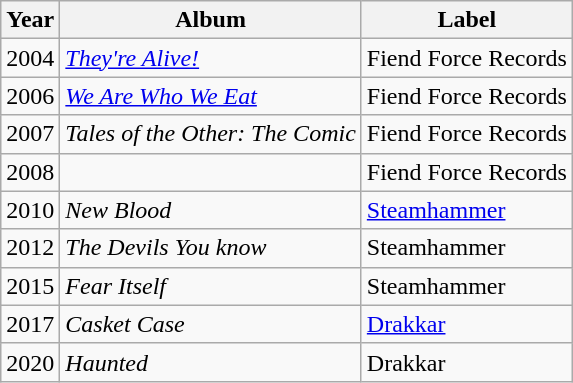<table class="wikitable">
<tr>
<th>Year</th>
<th>Album</th>
<th>Label</th>
</tr>
<tr>
<td>2004</td>
<td><em><a href='#'>They're Alive!</a></em></td>
<td>Fiend Force Records</td>
</tr>
<tr>
<td>2006</td>
<td><em><a href='#'>We Are Who We Eat</a></em></td>
<td>Fiend Force Records</td>
</tr>
<tr>
<td>2007</td>
<td><em>Tales of the Other: The Comic</em></td>
<td>Fiend Force Records</td>
</tr>
<tr>
<td>2008</td>
<td><em></em></td>
<td>Fiend Force Records</td>
</tr>
<tr>
<td>2010</td>
<td><em>New Blood</em></td>
<td><a href='#'>Steamhammer</a></td>
</tr>
<tr>
<td>2012</td>
<td><em>The Devils You know</em></td>
<td>Steamhammer</td>
</tr>
<tr>
<td>2015</td>
<td><em>Fear Itself</em></td>
<td>Steamhammer</td>
</tr>
<tr>
<td>2017</td>
<td><em>Casket Case</em></td>
<td><a href='#'>Drakkar</a></td>
</tr>
<tr>
<td>2020</td>
<td><em>Haunted</em></td>
<td>Drakkar</td>
</tr>
</table>
